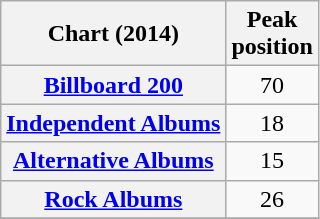<table class="wikitable sortable plainrowheaders" style="text-align:center;">
<tr>
<th>Chart (2014)</th>
<th>Peak<br>position</th>
</tr>
<tr>
<th scope="row"><a href='#'>Billboard 200</a></th>
<td>70</td>
</tr>
<tr>
<th scope="row"><a href='#'>Independent Albums</a></th>
<td>18</td>
</tr>
<tr>
<th scope="row"><a href='#'>Alternative Albums</a></th>
<td>15</td>
</tr>
<tr>
<th scope="row"><a href='#'>Rock Albums</a></th>
<td>26</td>
</tr>
<tr>
</tr>
</table>
